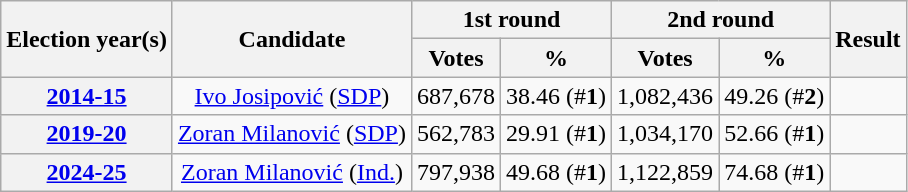<table class=wikitable style="text-align: center;">
<tr>
<th rowspan=2>Election year(s)</th>
<th rowspan=2>Candidate</th>
<th colspan=2>1st round</th>
<th colspan=2>2nd round</th>
<th rowspan=2>Result</th>
</tr>
<tr>
<th>Votes</th>
<th>%</th>
<th>Votes</th>
<th>%</th>
</tr>
<tr>
<th><a href='#'>2014-15</a></th>
<td><a href='#'>Ivo Josipović</a> (<a href='#'>SDP</a>)</td>
<td>687,678</td>
<td>38.46 (#<strong>1</strong>)</td>
<td>1,082,436</td>
<td>49.26 (#<strong>2</strong>)</td>
<td></td>
</tr>
<tr>
<th><a href='#'>2019-20</a></th>
<td><a href='#'>Zoran Milanović</a> (<a href='#'>SDP</a>)</td>
<td>562,783</td>
<td>29.91 (#<strong>1</strong>)</td>
<td>1,034,170</td>
<td>52.66 (#<strong>1</strong>)</td>
<td></td>
</tr>
<tr>
<th><a href='#'>2024-25</a></th>
<td><a href='#'>Zoran Milanović</a> (<a href='#'>Ind.</a>)</td>
<td>797,938</td>
<td>49.68 (#<strong>1</strong>)</td>
<td>1,122,859</td>
<td>74.68 (#<strong>1</strong>)</td>
<td></td>
</tr>
</table>
